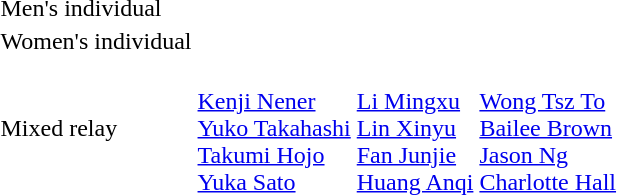<table>
<tr>
<td>Men's individual<br></td>
<td></td>
<td></td>
<td></td>
</tr>
<tr>
<td>Women's individual<br></td>
<td></td>
<td></td>
<td></td>
</tr>
<tr>
<td>Mixed relay<br></td>
<td><br><a href='#'>Kenji Nener</a><br><a href='#'>Yuko Takahashi</a><br><a href='#'>Takumi Hojo</a><br><a href='#'>Yuka Sato</a></td>
<td><br><a href='#'>Li Mingxu</a><br><a href='#'>Lin Xinyu</a><br><a href='#'>Fan Junjie</a><br><a href='#'>Huang Anqi</a></td>
<td><br><a href='#'>Wong Tsz To</a><br><a href='#'>Bailee Brown</a><br><a href='#'>Jason Ng</a><br><a href='#'>Charlotte Hall</a></td>
</tr>
</table>
